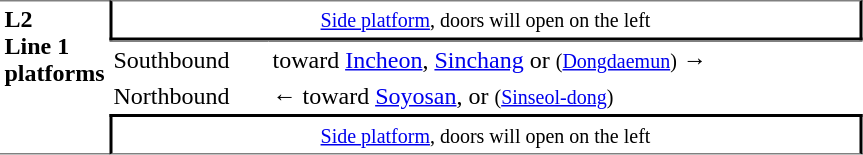<table table border=0 cellspacing=0 cellpadding=3>
<tr>
<td style="border-top:solid 1px gray;border-bottom:solid 1px gray;" width=50 rowspan=10 valign=top><strong>L2<br>Line 1 platforms</strong></td>
<td style="border-top:solid 1px gray;border-right:solid 2px black;border-left:solid 2px black;border-bottom:solid 2px black;text-align:center;" colspan=2><small><a href='#'>Side platform</a>, doors will open on the left</small></td>
</tr>
<tr>
<td style="border-bottom:solid 0px gray;border-top:solid 1px gray;" width=100>Southbound</td>
<td style="border-bottom:solid 0px gray;border-top:solid 1px gray;" width=390>  toward <a href='#'>Incheon</a>, <a href='#'>Sinchang</a> or  <small>(<a href='#'>Dongdaemun</a>)</small> →</td>
</tr>
<tr>
<td>Northbound</td>
<td>←  toward <a href='#'>Soyosan</a>,  or  <small>(<a href='#'>Sinseol-dong</a>)</small></td>
</tr>
<tr>
<td style="border-top:solid 2px black;border-right:solid 2px black;border-left:solid 2px black;border-bottom:solid 1px gray;text-align:center;" colspan=2><small><a href='#'>Side platform</a>, doors will open on the left</small></td>
</tr>
</table>
